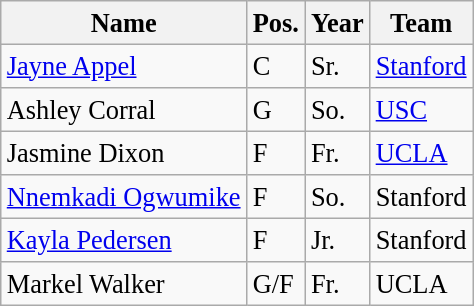<table class="wikitable sortable" style="font-size:110%;" border="1">
<tr>
<th>Name</th>
<th>Pos.</th>
<th>Year</th>
<th>Team</th>
</tr>
<tr>
<td><a href='#'>Jayne Appel</a></td>
<td>C</td>
<td>Sr.</td>
<td><a href='#'>Stanford</a></td>
</tr>
<tr>
<td>Ashley Corral</td>
<td>G</td>
<td>So.</td>
<td><a href='#'>USC</a></td>
</tr>
<tr>
<td>Jasmine Dixon</td>
<td>F</td>
<td>Fr.</td>
<td><a href='#'>UCLA</a></td>
</tr>
<tr>
<td><a href='#'>Nnemkadi Ogwumike</a></td>
<td>F</td>
<td>So.</td>
<td>Stanford</td>
</tr>
<tr>
<td><a href='#'>Kayla Pedersen</a></td>
<td>F</td>
<td>Jr.</td>
<td>Stanford</td>
</tr>
<tr>
<td>Markel Walker</td>
<td>G/F</td>
<td>Fr.</td>
<td>UCLA</td>
</tr>
</table>
